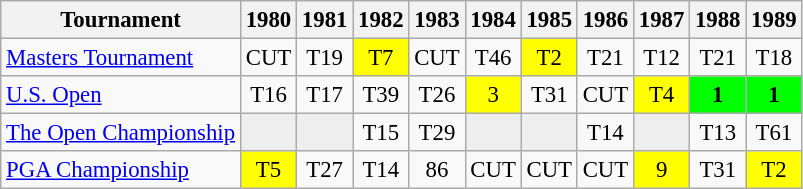<table class="wikitable" style="font-size:95%;text-align:center;">
<tr>
<th>Tournament</th>
<th>1980</th>
<th>1981</th>
<th>1982</th>
<th>1983</th>
<th>1984</th>
<th>1985</th>
<th>1986</th>
<th>1987</th>
<th>1988</th>
<th>1989</th>
</tr>
<tr>
<td align=left><a href='#'>Masters Tournament</a></td>
<td>CUT</td>
<td>T19</td>
<td style="background:yellow;">T7</td>
<td>CUT</td>
<td>T46</td>
<td style="background:yellow;">T2</td>
<td>T21</td>
<td>T12</td>
<td>T21</td>
<td>T18</td>
</tr>
<tr>
<td align=left><a href='#'>U.S. Open</a></td>
<td>T16</td>
<td>T17</td>
<td>T39</td>
<td>T26</td>
<td style="background:yellow;">3</td>
<td>T31</td>
<td>CUT</td>
<td style="background:yellow;">T4</td>
<td style="background:lime;"><strong>1</strong></td>
<td style="background:lime;"><strong>1</strong></td>
</tr>
<tr>
<td align=left><a href='#'>The Open Championship</a></td>
<td style="background:#eeeeee;"></td>
<td style="background:#eeeeee;"></td>
<td>T15</td>
<td>T29</td>
<td style="background:#eeeeee;"></td>
<td style="background:#eeeeee;"></td>
<td>T14</td>
<td style="background:#eeeeee;"></td>
<td>T13</td>
<td>T61</td>
</tr>
<tr>
<td align=left><a href='#'>PGA Championship</a></td>
<td style="background:yellow;">T5</td>
<td>T27</td>
<td>T14</td>
<td>86</td>
<td>CUT</td>
<td>CUT</td>
<td>CUT</td>
<td style="background:yellow;">9</td>
<td>T31</td>
<td style="background:yellow;">T2</td>
</tr>
</table>
